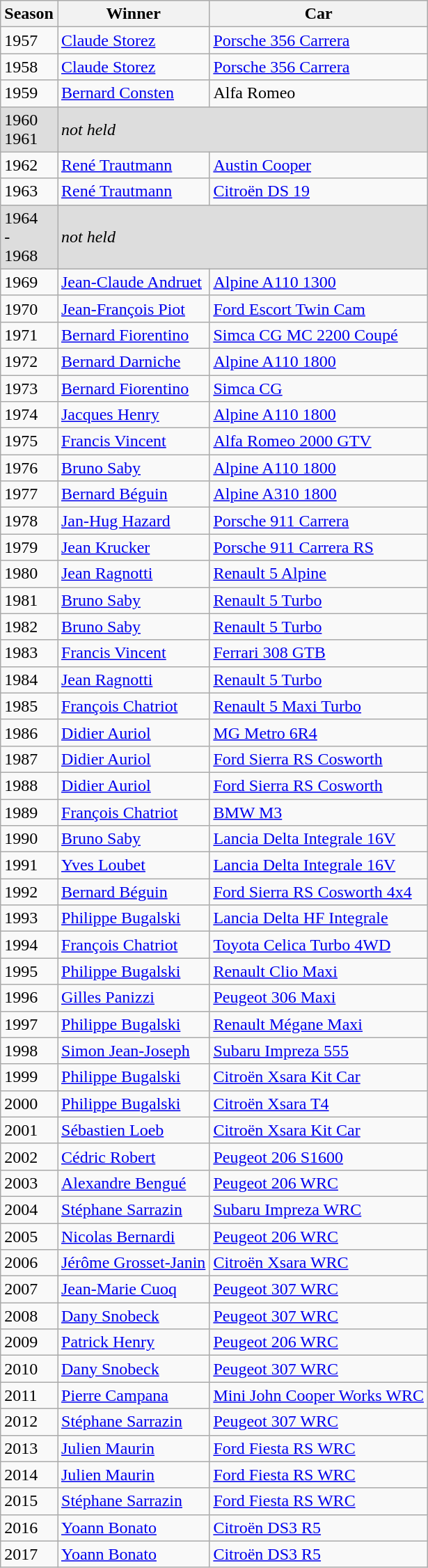<table class="wikitable">
<tr>
<th>Season</th>
<th>Winner</th>
<th>Car</th>
</tr>
<tr>
<td>1957</td>
<td> <a href='#'>Claude Storez</a></td>
<td><a href='#'>Porsche 356 Carrera</a></td>
</tr>
<tr>
<td>1958</td>
<td> <a href='#'>Claude Storez</a></td>
<td><a href='#'>Porsche 356 Carrera</a></td>
</tr>
<tr>
<td>1959</td>
<td> <a href='#'>Bernard Consten</a></td>
<td>Alfa Romeo</td>
</tr>
<tr style="background:#ddd;">
<td>1960<br> 1961</td>
<td colspan=2><em>not held</em></td>
</tr>
<tr>
<td>1962</td>
<td> <a href='#'>René Trautmann</a></td>
<td><a href='#'>Austin Cooper</a></td>
</tr>
<tr>
<td>1963</td>
<td> <a href='#'>René Trautmann</a></td>
<td><a href='#'>Citroën DS 19</a></td>
</tr>
<tr style="background:#ddd;">
<td>1964<br>  - <br> 1968</td>
<td colspan=2><em>not held</em></td>
</tr>
<tr>
<td>1969</td>
<td> <a href='#'>Jean-Claude Andruet</a></td>
<td><a href='#'>Alpine A110 1300</a></td>
</tr>
<tr>
<td>1970</td>
<td> <a href='#'>Jean-François Piot</a></td>
<td><a href='#'>Ford Escort Twin Cam</a></td>
</tr>
<tr>
<td>1971</td>
<td> <a href='#'>Bernard Fiorentino</a></td>
<td><a href='#'>Simca CG MC 2200 Coupé</a></td>
</tr>
<tr>
<td>1972</td>
<td> <a href='#'>Bernard Darniche</a></td>
<td><a href='#'>Alpine A110 1800</a></td>
</tr>
<tr>
<td>1973</td>
<td> <a href='#'>Bernard Fiorentino</a></td>
<td><a href='#'>Simca CG</a></td>
</tr>
<tr>
<td>1974</td>
<td> <a href='#'>Jacques Henry</a></td>
<td><a href='#'>Alpine A110 1800</a></td>
</tr>
<tr>
<td>1975</td>
<td> <a href='#'>Francis Vincent</a></td>
<td><a href='#'>Alfa Romeo 2000 GTV</a></td>
</tr>
<tr>
<td>1976</td>
<td> <a href='#'>Bruno Saby</a></td>
<td><a href='#'>Alpine A110 1800</a></td>
</tr>
<tr>
<td>1977</td>
<td> <a href='#'>Bernard Béguin</a></td>
<td><a href='#'>Alpine A310 1800</a></td>
</tr>
<tr>
<td>1978</td>
<td> <a href='#'>Jan-Hug Hazard</a></td>
<td><a href='#'>Porsche 911 Carrera</a></td>
</tr>
<tr>
<td>1979</td>
<td> <a href='#'>Jean Krucker</a></td>
<td><a href='#'>Porsche 911 Carrera RS</a></td>
</tr>
<tr>
<td>1980</td>
<td> <a href='#'>Jean Ragnotti</a></td>
<td><a href='#'>Renault 5 Alpine</a></td>
</tr>
<tr>
<td>1981</td>
<td> <a href='#'>Bruno Saby</a></td>
<td><a href='#'>Renault 5 Turbo</a></td>
</tr>
<tr>
<td>1982</td>
<td> <a href='#'>Bruno Saby</a></td>
<td><a href='#'>Renault 5 Turbo</a></td>
</tr>
<tr>
<td>1983</td>
<td> <a href='#'>Francis Vincent</a></td>
<td><a href='#'>Ferrari 308 GTB</a></td>
</tr>
<tr>
<td>1984</td>
<td> <a href='#'>Jean Ragnotti</a></td>
<td><a href='#'>Renault 5 Turbo</a></td>
</tr>
<tr>
<td>1985</td>
<td> <a href='#'>François Chatriot</a></td>
<td><a href='#'>Renault 5 Maxi Turbo</a></td>
</tr>
<tr>
<td>1986</td>
<td> <a href='#'>Didier Auriol</a></td>
<td><a href='#'>MG Metro 6R4</a></td>
</tr>
<tr>
<td>1987</td>
<td> <a href='#'>Didier Auriol</a></td>
<td><a href='#'>Ford Sierra RS Cosworth</a></td>
</tr>
<tr>
<td>1988</td>
<td> <a href='#'>Didier Auriol</a></td>
<td><a href='#'>Ford Sierra RS Cosworth</a></td>
</tr>
<tr>
<td>1989</td>
<td> <a href='#'>François Chatriot</a></td>
<td><a href='#'>BMW M3</a></td>
</tr>
<tr>
<td>1990</td>
<td> <a href='#'>Bruno Saby</a></td>
<td><a href='#'>Lancia Delta Integrale 16V</a></td>
</tr>
<tr>
<td>1991</td>
<td> <a href='#'>Yves Loubet</a></td>
<td><a href='#'>Lancia Delta Integrale 16V</a></td>
</tr>
<tr>
<td>1992</td>
<td> <a href='#'>Bernard Béguin</a></td>
<td><a href='#'>Ford Sierra RS Cosworth 4x4</a></td>
</tr>
<tr>
<td>1993</td>
<td> <a href='#'>Philippe Bugalski</a></td>
<td><a href='#'>Lancia Delta HF Integrale</a></td>
</tr>
<tr>
<td>1994</td>
<td> <a href='#'>François Chatriot</a></td>
<td><a href='#'>Toyota Celica Turbo 4WD</a></td>
</tr>
<tr>
<td>1995</td>
<td> <a href='#'>Philippe Bugalski</a></td>
<td><a href='#'>Renault Clio Maxi</a></td>
</tr>
<tr>
<td>1996</td>
<td> <a href='#'>Gilles Panizzi</a></td>
<td><a href='#'>Peugeot 306 Maxi</a></td>
</tr>
<tr>
<td>1997</td>
<td> <a href='#'>Philippe Bugalski</a></td>
<td><a href='#'>Renault Mégane Maxi</a></td>
</tr>
<tr>
<td>1998</td>
<td> <a href='#'>Simon Jean-Joseph</a></td>
<td><a href='#'>Subaru Impreza 555</a></td>
</tr>
<tr>
<td>1999</td>
<td> <a href='#'>Philippe Bugalski</a></td>
<td><a href='#'>Citroën Xsara Kit Car</a></td>
</tr>
<tr>
<td>2000</td>
<td> <a href='#'>Philippe Bugalski</a></td>
<td><a href='#'>Citroën Xsara T4</a></td>
</tr>
<tr>
<td>2001</td>
<td> <a href='#'>Sébastien Loeb</a></td>
<td><a href='#'>Citroën Xsara Kit Car</a></td>
</tr>
<tr>
<td>2002</td>
<td> <a href='#'>Cédric Robert</a></td>
<td><a href='#'>Peugeot 206 S1600</a></td>
</tr>
<tr>
<td>2003</td>
<td> <a href='#'>Alexandre Bengué</a></td>
<td><a href='#'>Peugeot 206 WRC</a></td>
</tr>
<tr>
<td>2004</td>
<td> <a href='#'>Stéphane Sarrazin</a></td>
<td><a href='#'>Subaru Impreza WRC</a></td>
</tr>
<tr>
<td>2005</td>
<td> <a href='#'>Nicolas Bernardi</a></td>
<td><a href='#'>Peugeot 206 WRC</a></td>
</tr>
<tr>
<td>2006</td>
<td> <a href='#'>Jérôme Grosset-Janin</a></td>
<td><a href='#'>Citroën Xsara WRC</a></td>
</tr>
<tr>
<td>2007</td>
<td> <a href='#'>Jean-Marie Cuoq</a></td>
<td><a href='#'>Peugeot 307 WRC</a></td>
</tr>
<tr>
<td>2008</td>
<td> <a href='#'>Dany Snobeck</a></td>
<td><a href='#'>Peugeot 307 WRC</a></td>
</tr>
<tr>
<td>2009</td>
<td> <a href='#'>Patrick Henry</a></td>
<td><a href='#'>Peugeot 206 WRC</a></td>
</tr>
<tr>
<td>2010</td>
<td> <a href='#'>Dany Snobeck</a></td>
<td><a href='#'>Peugeot 307 WRC</a></td>
</tr>
<tr>
<td>2011</td>
<td> <a href='#'>Pierre Campana</a></td>
<td><a href='#'>Mini John Cooper Works WRC</a></td>
</tr>
<tr>
<td>2012</td>
<td> <a href='#'>Stéphane Sarrazin</a></td>
<td><a href='#'>Peugeot 307 WRC</a></td>
</tr>
<tr>
<td>2013</td>
<td> <a href='#'>Julien Maurin</a></td>
<td><a href='#'>Ford Fiesta RS WRC</a></td>
</tr>
<tr>
<td>2014</td>
<td> <a href='#'>Julien Maurin</a></td>
<td><a href='#'>Ford Fiesta RS WRC</a></td>
</tr>
<tr>
<td>2015</td>
<td> <a href='#'>Stéphane Sarrazin</a></td>
<td><a href='#'>Ford Fiesta RS WRC</a></td>
</tr>
<tr>
<td>2016</td>
<td> <a href='#'>Yoann Bonato</a></td>
<td><a href='#'>Citroën DS3 R5</a></td>
</tr>
<tr>
<td>2017</td>
<td> <a href='#'>Yoann Bonato</a></td>
<td><a href='#'>Citroën DS3 R5</a></td>
</tr>
</table>
